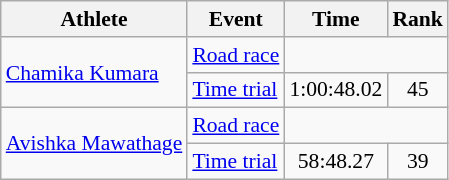<table class=wikitable style="font-size:90%;">
<tr>
<th>Athlete</th>
<th>Event</th>
<th>Time</th>
<th>Rank</th>
</tr>
<tr align=center>
<td align=left rowspan=2><a href='#'>Chamika Kumara</a></td>
<td align=left><a href='#'>Road race</a></td>
<td colspan=2></td>
</tr>
<tr align=center>
<td align=left><a href='#'>Time trial</a></td>
<td>1:00:48.02</td>
<td>45</td>
</tr>
<tr align=center>
<td align=left rowspan=2><a href='#'>Avishka Mawathage</a></td>
<td align=left><a href='#'>Road race</a></td>
<td colspan=2></td>
</tr>
<tr align=center>
<td align=left><a href='#'>Time trial</a></td>
<td>58:48.27</td>
<td>39</td>
</tr>
</table>
